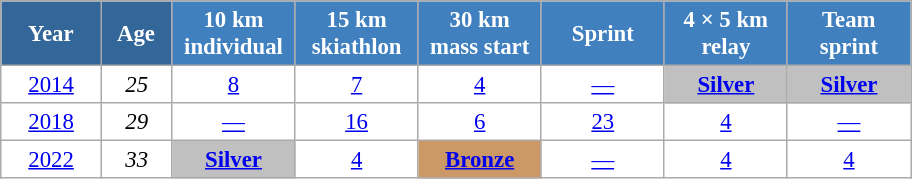<table class="wikitable" style="font-size:95%; text-align:center; border:grey solid 1px; border-collapse:collapse; background:#ffffff;">
<tr>
<th style="background-color:#369; color:white; width:60px;"> Year </th>
<th style="background-color:#369; color:white; width:40px;"> Age </th>
<th style="background-color:#4180be; color:white; width:75px;"> 10 km <br> individual </th>
<th style="background-color:#4180be; color:white; width:75px;"> 15 km <br> skiathlon </th>
<th style="background-color:#4180be; color:white; width:75px;"> 30 km <br> mass start </th>
<th style="background-color:#4180be; color:white; width:75px;"> Sprint </th>
<th style="background-color:#4180be; color:white; width:75px;"> 4 × 5 km <br> relay </th>
<th style="background-color:#4180be; color:white; width:75px;"> Team <br> sprint </th>
</tr>
<tr>
<td><a href='#'>2014</a></td>
<td><em>25</em></td>
<td><a href='#'>8</a></td>
<td><a href='#'>7</a></td>
<td><a href='#'>4</a></td>
<td><a href='#'>—</a></td>
<td style="background:silver;"><a href='#'><strong>Silver</strong></a></td>
<td style="background:silver;"><a href='#'><strong>Silver</strong></a></td>
</tr>
<tr>
<td><a href='#'>2018</a></td>
<td><em>29</em></td>
<td><a href='#'>—</a></td>
<td><a href='#'>16</a></td>
<td><a href='#'>6</a></td>
<td><a href='#'>23</a></td>
<td><a href='#'>4</a></td>
<td><a href='#'>—</a></td>
</tr>
<tr>
<td><a href='#'>2022</a></td>
<td><em>33</em></td>
<td style="background:silver;"><a href='#'><strong>Silver</strong></a></td>
<td><a href='#'>4</a></td>
<td bgcolor="cc9966"><a href='#'><strong>Bronze</strong></a></td>
<td><a href='#'>—</a></td>
<td><a href='#'>4</a></td>
<td><a href='#'>4</a></td>
</tr>
</table>
